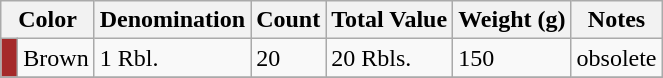<table class="wikitable">
<tr>
<th colspan=2>Color</th>
<th>Denomination</th>
<th>Count</th>
<th>Total Value</th>
<th>Weight (g)</th>
<th>Notes</th>
</tr>
<tr>
<td style="background:Brown"> </td>
<td>Brown</td>
<td>1 Rbl.</td>
<td>20</td>
<td>20 Rbls.</td>
<td>150</td>
<td>obsolete</td>
</tr>
<tr>
</tr>
</table>
